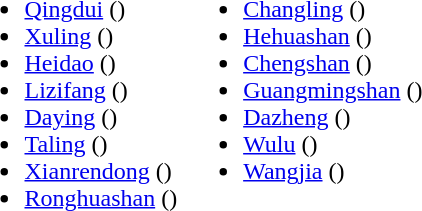<table>
<tr>
<td valign="top"><br><ul><li><a href='#'>Qingdui</a> ()</li><li><a href='#'>Xuling</a> ()</li><li><a href='#'>Heidao</a> ()</li><li><a href='#'>Lizifang</a> ()</li><li><a href='#'>Daying</a> ()</li><li><a href='#'>Taling</a> ()</li><li><a href='#'>Xianrendong</a> ()</li><li><a href='#'>Ronghuashan</a> ()</li></ul></td>
<td valign="top"><br><ul><li><a href='#'>Changling</a> ()</li><li><a href='#'>Hehuashan</a> ()</li><li><a href='#'>Chengshan</a> ()</li><li><a href='#'>Guangmingshan</a> ()</li><li><a href='#'>Dazheng</a> ()</li><li><a href='#'>Wulu</a> ()</li><li><a href='#'>Wangjia</a> ()</li></ul></td>
</tr>
</table>
